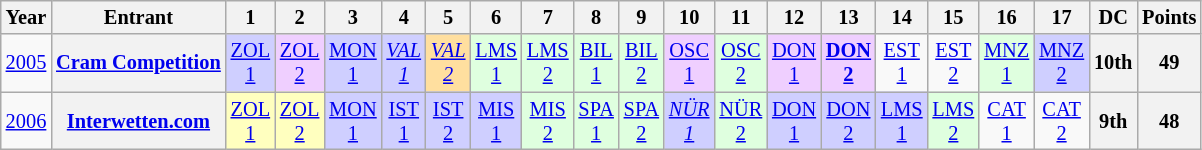<table class="wikitable" style="text-align:center; font-size:85%">
<tr>
<th>Year</th>
<th>Entrant</th>
<th>1</th>
<th>2</th>
<th>3</th>
<th>4</th>
<th>5</th>
<th>6</th>
<th>7</th>
<th>8</th>
<th>9</th>
<th>10</th>
<th>11</th>
<th>12</th>
<th>13</th>
<th>14</th>
<th>15</th>
<th>16</th>
<th>17</th>
<th>DC</th>
<th>Points</th>
</tr>
<tr>
<td><a href='#'>2005</a></td>
<th nowrap><a href='#'>Cram Competition</a></th>
<td style="background:#CFCFFF;"><a href='#'>ZOL<br>1</a><br></td>
<td style="background:#EFCFFF;"><a href='#'>ZOL<br>2</a><br></td>
<td style="background:#CFCFFF;"><a href='#'>MON<br>1</a><br></td>
<td style="background:#CFCFFF;"><em><a href='#'>VAL<br>1</a></em><br></td>
<td style="background:#FFDF9F;"><em><a href='#'>VAL<br>2</a></em><br></td>
<td style="background:#DFFFDF;"><a href='#'>LMS<br>1</a><br></td>
<td style="background:#DFFFDF;"><a href='#'>LMS<br>2</a><br></td>
<td style="background:#DFFFDF;"><a href='#'>BIL<br>1</a><br></td>
<td style="background:#DFFFDF;"><a href='#'>BIL<br>2</a><br></td>
<td style="background:#EFCFFF;"><a href='#'>OSC<br>1</a><br></td>
<td style="background:#DFFFDF;"><a href='#'>OSC<br>2</a><br></td>
<td style="background:#EFCFFF;"><a href='#'>DON<br>1</a><br></td>
<td style="background:#EFCFFF;"><strong><a href='#'>DON<br>2</a></strong><br></td>
<td><a href='#'>EST<br>1</a></td>
<td><a href='#'>EST<br>2</a></td>
<td style="background:#DFFFDF;"><a href='#'>MNZ<br>1</a><br></td>
<td style="background:#CFCFFF;"><a href='#'>MNZ<br>2</a><br></td>
<th>10th</th>
<th>49</th>
</tr>
<tr>
<td><a href='#'>2006</a></td>
<th nowrap><a href='#'>Interwetten.com</a></th>
<td style="background:#FFFFBF;"><a href='#'>ZOL<br>1</a><br></td>
<td style="background:#FFFFBF;"><a href='#'>ZOL<br>2</a><br></td>
<td style="background:#CFCFFF;"><a href='#'>MON<br>1</a><br></td>
<td style="background:#CFCFFF;"><a href='#'>IST<br>1</a><br></td>
<td style="background:#CFCFFF;"><a href='#'>IST<br>2</a><br></td>
<td style="background:#CFCFFF;"><a href='#'>MIS<br>1</a><br></td>
<td style="background:#DFFFDF;"><a href='#'>MIS<br>2</a><br></td>
<td style="background:#DFFFDF;"><a href='#'>SPA<br>1</a><br></td>
<td style="background:#DFFFDF;"><a href='#'>SPA<br>2</a><br></td>
<td style="background:#CFCFFF;"><em><a href='#'>NÜR<br>1</a></em><br></td>
<td style="background:#DFFFDF;"><a href='#'>NÜR<br>2</a><br></td>
<td style="background:#CFCFFF;"><a href='#'>DON<br>1</a><br></td>
<td style="background:#CFCFFF;"><a href='#'>DON<br>2</a><br></td>
<td style="background:#CFCFFF;"><a href='#'>LMS<br>1</a><br></td>
<td style="background:#DFFFDF;"><a href='#'>LMS<br>2</a><br></td>
<td><a href='#'>CAT<br>1</a></td>
<td><a href='#'>CAT<br>2</a></td>
<th>9th</th>
<th>48</th>
</tr>
</table>
